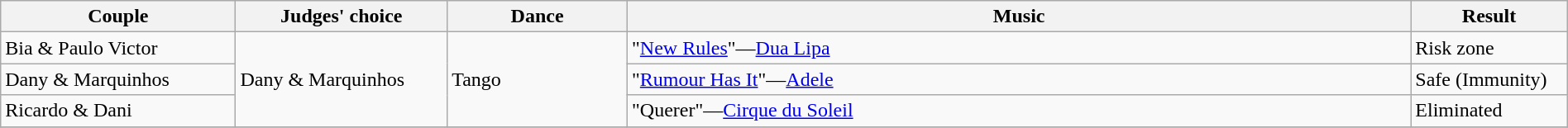<table class="wikitable sortable" style="width:100%;">
<tr>
<th width="15.0%">Couple</th>
<th width="13.5%">Judges' choice</th>
<th width="11.5%">Dance</th>
<th width="50.0%">Music</th>
<th width="10.0%">Result</th>
</tr>
<tr>
<td>Bia & Paulo Victor</td>
<td rowspan=3>Dany & Marquinhos</td>
<td rowspan=3>Tango</td>
<td>"<a href='#'>New Rules</a>"—<a href='#'>Dua Lipa</a></td>
<td>Risk zone</td>
</tr>
<tr>
<td>Dany & Marquinhos</td>
<td>"<a href='#'>Rumour Has It</a>"—<a href='#'>Adele</a></td>
<td>Safe (Immunity)</td>
</tr>
<tr>
<td>Ricardo & Dani</td>
<td>"Querer"—<a href='#'>Cirque du Soleil</a></td>
<td>Eliminated</td>
</tr>
<tr>
</tr>
</table>
